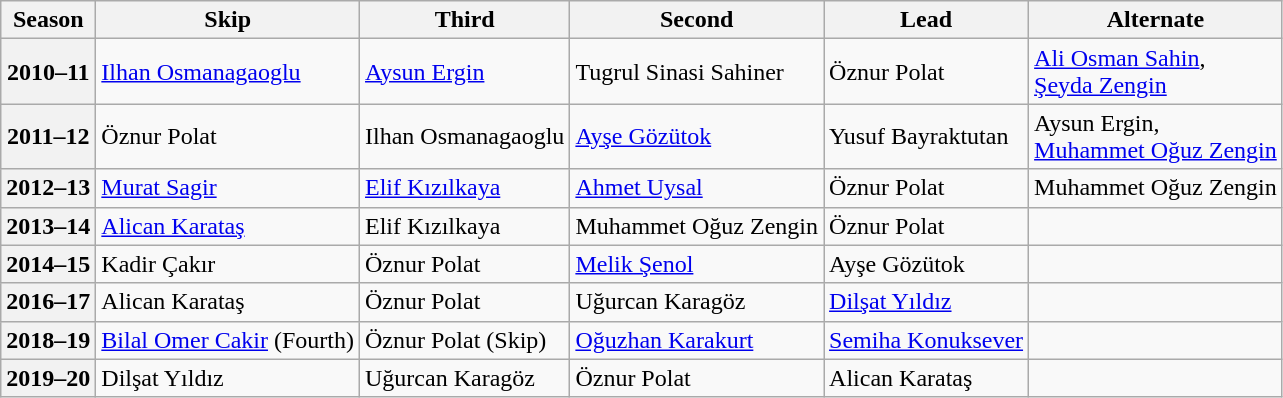<table class="wikitable">
<tr>
<th scope="col">Season</th>
<th scope="col">Skip</th>
<th scope="col">Third</th>
<th scope="col">Second</th>
<th scope="col">Lead</th>
<th scope="col">Alternate</th>
</tr>
<tr>
<th scope="row">2010–11</th>
<td><a href='#'>Ilhan Osmanagaoglu</a></td>
<td><a href='#'>Aysun Ergin</a></td>
<td>Tugrul Sinasi Sahiner</td>
<td>Öznur Polat</td>
<td><a href='#'>Ali Osman Sahin</a>,<br><a href='#'>Şeyda Zengin</a></td>
</tr>
<tr>
<th scope="row">2011–12</th>
<td>Öznur Polat</td>
<td>Ilhan Osmanagaoglu</td>
<td><a href='#'>Ayşe Gözütok</a></td>
<td>Yusuf Bayraktutan</td>
<td>Aysun Ergin,<br><a href='#'>Muhammet Oğuz Zengin</a></td>
</tr>
<tr>
<th scope="row">2012–13</th>
<td><a href='#'>Murat Sagir</a></td>
<td><a href='#'>Elif Kızılkaya</a></td>
<td><a href='#'>Ahmet Uysal</a></td>
<td>Öznur Polat</td>
<td>Muhammet Oğuz Zengin</td>
</tr>
<tr>
<th scope="row">2013–14</th>
<td><a href='#'>Alican Karataş</a></td>
<td>Elif Kızılkaya</td>
<td>Muhammet Oğuz Zengin</td>
<td>Öznur Polat</td>
<td></td>
</tr>
<tr>
<th scope="row">2014–15</th>
<td>Kadir Çakır</td>
<td>Öznur Polat</td>
<td><a href='#'>Melik Şenol</a></td>
<td>Ayşe Gözütok</td>
<td></td>
</tr>
<tr>
<th scope="row">2016–17</th>
<td>Alican Karataş</td>
<td>Öznur Polat</td>
<td>Uğurcan Karagöz</td>
<td><a href='#'>Dilşat Yıldız</a></td>
<td></td>
</tr>
<tr>
<th scope="row">2018–19</th>
<td><a href='#'>Bilal Omer Cakir</a> (Fourth)</td>
<td>Öznur Polat (Skip)</td>
<td><a href='#'>Oğuzhan Karakurt</a></td>
<td><a href='#'>Semiha Konuksever</a></td>
<td></td>
</tr>
<tr>
<th scope="row">2019–20</th>
<td>Dilşat Yıldız</td>
<td>Uğurcan Karagöz</td>
<td>Öznur Polat</td>
<td>Alican Karataş</td>
<td></td>
</tr>
</table>
